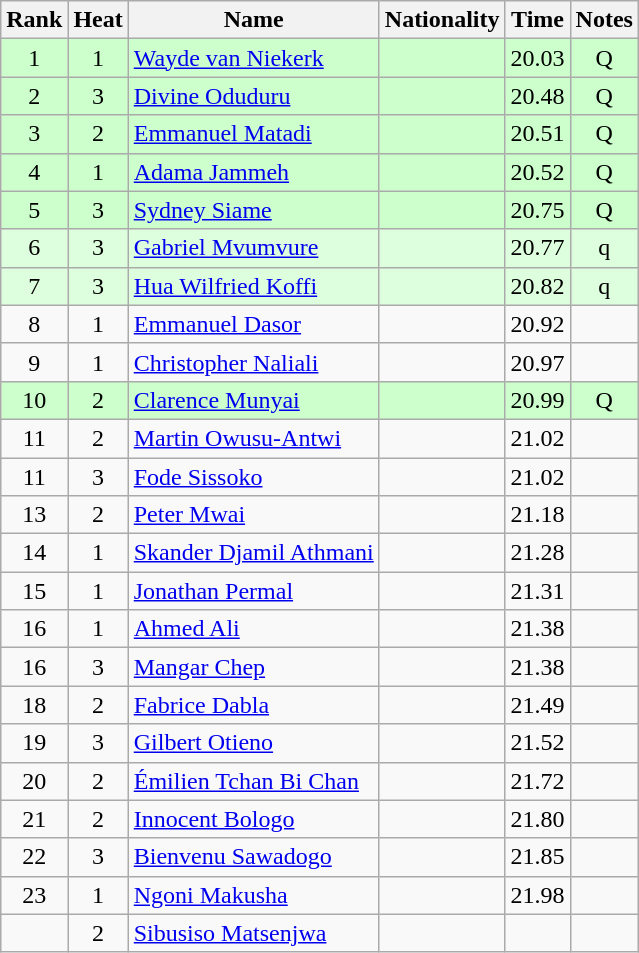<table class="wikitable sortable" style="text-align:center">
<tr>
<th>Rank</th>
<th>Heat</th>
<th>Name</th>
<th>Nationality</th>
<th>Time</th>
<th>Notes</th>
</tr>
<tr bgcolor=ccffcc>
<td>1</td>
<td>1</td>
<td align=left><a href='#'>Wayde van Niekerk</a></td>
<td align=left></td>
<td>20.03</td>
<td>Q</td>
</tr>
<tr bgcolor=ccffcc>
<td>2</td>
<td>3</td>
<td align=left><a href='#'>Divine Oduduru</a></td>
<td align=left></td>
<td>20.48</td>
<td>Q</td>
</tr>
<tr bgcolor=ccffcc>
<td>3</td>
<td>2</td>
<td align=left><a href='#'>Emmanuel Matadi</a></td>
<td align=left></td>
<td>20.51</td>
<td>Q</td>
</tr>
<tr bgcolor=ccffcc>
<td>4</td>
<td>1</td>
<td align=left><a href='#'>Adama Jammeh</a></td>
<td align=left></td>
<td>20.52</td>
<td>Q</td>
</tr>
<tr bgcolor=ccffcc>
<td>5</td>
<td>3</td>
<td align=left><a href='#'>Sydney Siame</a></td>
<td align=left></td>
<td>20.75</td>
<td>Q</td>
</tr>
<tr bgcolor=ddffdd>
<td>6</td>
<td>3</td>
<td align=left><a href='#'>Gabriel Mvumvure</a></td>
<td align=left></td>
<td>20.77</td>
<td>q</td>
</tr>
<tr bgcolor=ddffdd>
<td>7</td>
<td>3</td>
<td align=left><a href='#'>Hua Wilfried Koffi</a></td>
<td align=left></td>
<td>20.82</td>
<td>q</td>
</tr>
<tr>
<td>8</td>
<td>1</td>
<td align=left><a href='#'>Emmanuel Dasor</a></td>
<td align=left></td>
<td>20.92</td>
<td></td>
</tr>
<tr>
<td>9</td>
<td>1</td>
<td align=left><a href='#'>Christopher Naliali</a></td>
<td align=left></td>
<td>20.97</td>
<td></td>
</tr>
<tr bgcolor=ccffcc>
<td>10</td>
<td>2</td>
<td align=left><a href='#'>Clarence Munyai</a></td>
<td align=left></td>
<td>20.99</td>
<td>Q</td>
</tr>
<tr>
<td>11</td>
<td>2</td>
<td align=left><a href='#'>Martin Owusu-Antwi</a></td>
<td align=left></td>
<td>21.02</td>
<td></td>
</tr>
<tr>
<td>11</td>
<td>3</td>
<td align=left><a href='#'>Fode Sissoko</a></td>
<td align=left></td>
<td>21.02</td>
<td></td>
</tr>
<tr>
<td>13</td>
<td>2</td>
<td align=left><a href='#'>Peter Mwai</a></td>
<td align=left></td>
<td>21.18</td>
<td></td>
</tr>
<tr>
<td>14</td>
<td>1</td>
<td align=left><a href='#'>Skander Djamil Athmani</a></td>
<td align=left></td>
<td>21.28</td>
<td></td>
</tr>
<tr>
<td>15</td>
<td>1</td>
<td align=left><a href='#'>Jonathan Permal</a></td>
<td align=left></td>
<td>21.31</td>
<td></td>
</tr>
<tr>
<td>16</td>
<td>1</td>
<td align=left><a href='#'>Ahmed Ali</a></td>
<td align=left></td>
<td>21.38</td>
<td></td>
</tr>
<tr>
<td>16</td>
<td>3</td>
<td align=left><a href='#'>Mangar Chep</a></td>
<td align=left></td>
<td>21.38</td>
<td></td>
</tr>
<tr>
<td>18</td>
<td>2</td>
<td align=left><a href='#'>Fabrice Dabla</a></td>
<td align=left></td>
<td>21.49</td>
<td></td>
</tr>
<tr>
<td>19</td>
<td>3</td>
<td align=left><a href='#'>Gilbert Otieno</a></td>
<td align=left></td>
<td>21.52</td>
<td></td>
</tr>
<tr>
<td>20</td>
<td>2</td>
<td align=left><a href='#'>Émilien Tchan Bi Chan</a></td>
<td align=left></td>
<td>21.72</td>
<td></td>
</tr>
<tr>
<td>21</td>
<td>2</td>
<td align=left><a href='#'>Innocent Bologo</a></td>
<td align=left></td>
<td>21.80</td>
<td></td>
</tr>
<tr>
<td>22</td>
<td>3</td>
<td align=left><a href='#'>Bienvenu Sawadogo</a></td>
<td align=left></td>
<td>21.85</td>
<td></td>
</tr>
<tr>
<td>23</td>
<td>1</td>
<td align=left><a href='#'>Ngoni Makusha</a></td>
<td align=left></td>
<td>21.98</td>
<td></td>
</tr>
<tr>
<td></td>
<td>2</td>
<td align=left><a href='#'>Sibusiso Matsenjwa</a></td>
<td align=left></td>
<td></td>
<td></td>
</tr>
</table>
